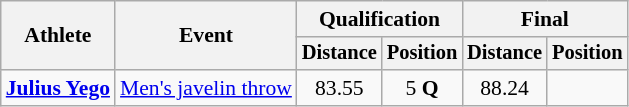<table class=wikitable style="font-size:90%">
<tr>
<th rowspan="2">Athlete</th>
<th rowspan="2">Event</th>
<th colspan="2">Qualification</th>
<th colspan="2">Final</th>
</tr>
<tr style="font-size:95%">
<th>Distance</th>
<th>Position</th>
<th>Distance</th>
<th>Position</th>
</tr>
<tr align=center>
<td align=left><strong><a href='#'>Julius Yego</a></strong></td>
<td align=left><a href='#'>Men's javelin throw</a></td>
<td>83.55</td>
<td>5 <strong>Q</strong></td>
<td>88.24</td>
<td></td>
</tr>
</table>
